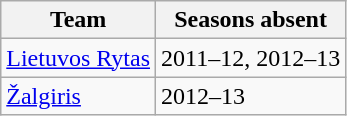<table class="wikitable">
<tr>
<th>Team</th>
<th>Seasons absent</th>
</tr>
<tr>
<td><a href='#'>Lietuvos Rytas</a></td>
<td>2011–12, 2012–13</td>
</tr>
<tr>
<td><a href='#'>Žalgiris</a></td>
<td>2012–13</td>
</tr>
</table>
